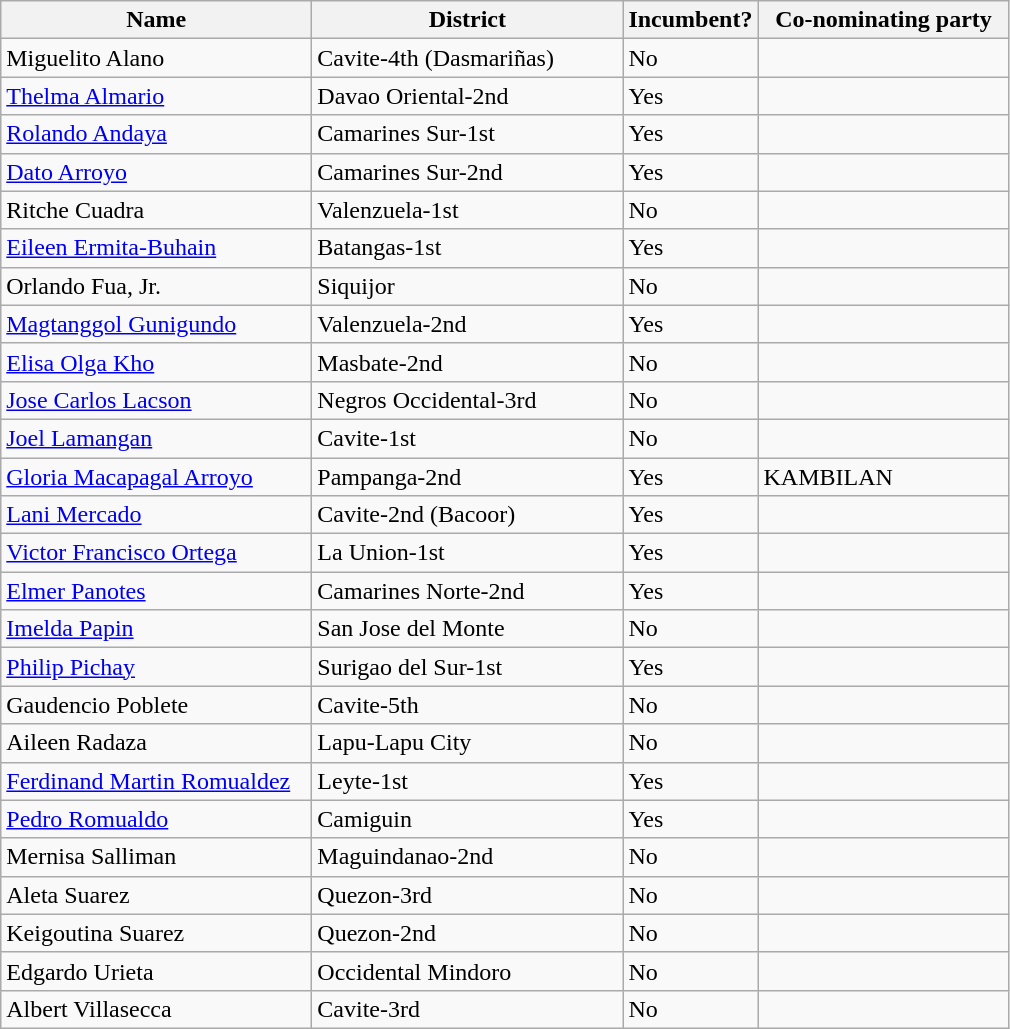<table class=wikitable>
<tr>
<th width=200px>Name</th>
<th width=200px>District</th>
<th>Incumbent?</th>
<th width=160px>Co-nominating party</th>
</tr>
<tr>
<td>Miguelito Alano</td>
<td>Cavite-4th (Dasmariñas)</td>
<td>No</td>
<td></td>
</tr>
<tr>
<td><a href='#'>Thelma Almario</a></td>
<td>Davao Oriental-2nd</td>
<td>Yes</td>
<td></td>
</tr>
<tr>
<td><a href='#'>Rolando Andaya</a></td>
<td>Camarines Sur-1st</td>
<td>Yes</td>
<td></td>
</tr>
<tr>
<td><a href='#'>Dato Arroyo</a></td>
<td>Camarines Sur-2nd</td>
<td>Yes</td>
<td></td>
</tr>
<tr>
<td>Ritche Cuadra</td>
<td>Valenzuela-1st</td>
<td>No</td>
<td></td>
</tr>
<tr>
<td><a href='#'>Eileen Ermita-Buhain</a></td>
<td>Batangas-1st</td>
<td>Yes</td>
<td></td>
</tr>
<tr>
<td>Orlando Fua, Jr.</td>
<td>Siquijor</td>
<td>No</td>
<td></td>
</tr>
<tr>
<td><a href='#'>Magtanggol Gunigundo</a></td>
<td>Valenzuela-2nd</td>
<td>Yes</td>
<td></td>
</tr>
<tr>
<td><a href='#'>Elisa Olga Kho</a></td>
<td>Masbate-2nd</td>
<td>No</td>
<td></td>
</tr>
<tr>
<td><a href='#'>Jose Carlos Lacson</a></td>
<td>Negros Occidental-3rd</td>
<td>No</td>
<td></td>
</tr>
<tr>
<td><a href='#'>Joel Lamangan</a></td>
<td>Cavite-1st</td>
<td>No</td>
<td></td>
</tr>
<tr>
<td><a href='#'>Gloria Macapagal Arroyo</a></td>
<td>Pampanga-2nd</td>
<td>Yes</td>
<td>KAMBILAN</td>
</tr>
<tr>
<td><a href='#'>Lani Mercado</a></td>
<td>Cavite-2nd (Bacoor)</td>
<td>Yes</td>
<td></td>
</tr>
<tr>
<td><a href='#'>Victor Francisco Ortega</a></td>
<td>La Union-1st</td>
<td>Yes</td>
<td></td>
</tr>
<tr>
<td><a href='#'>Elmer Panotes</a></td>
<td>Camarines Norte-2nd</td>
<td>Yes</td>
<td></td>
</tr>
<tr>
<td><a href='#'>Imelda Papin</a></td>
<td>San Jose del Monte</td>
<td>No</td>
<td></td>
</tr>
<tr>
<td><a href='#'>Philip Pichay</a></td>
<td>Surigao del Sur-1st</td>
<td>Yes</td>
<td></td>
</tr>
<tr>
<td>Gaudencio Poblete</td>
<td>Cavite-5th</td>
<td>No</td>
<td></td>
</tr>
<tr>
<td>Aileen Radaza</td>
<td>Lapu-Lapu City</td>
<td>No</td>
<td></td>
</tr>
<tr>
<td><a href='#'>Ferdinand Martin Romualdez</a></td>
<td>Leyte-1st</td>
<td>Yes</td>
<td></td>
</tr>
<tr>
<td><a href='#'>Pedro Romualdo</a></td>
<td>Camiguin</td>
<td>Yes</td>
<td></td>
</tr>
<tr>
<td>Mernisa Salliman</td>
<td>Maguindanao-2nd</td>
<td>No</td>
<td></td>
</tr>
<tr>
<td>Aleta Suarez</td>
<td>Quezon-3rd</td>
<td>No</td>
<td></td>
</tr>
<tr>
<td>Keigoutina Suarez</td>
<td>Quezon-2nd</td>
<td>No</td>
<td></td>
</tr>
<tr>
<td>Edgardo Urieta</td>
<td>Occidental Mindoro</td>
<td>No</td>
<td></td>
</tr>
<tr>
<td>Albert Villasecca</td>
<td>Cavite-3rd</td>
<td>No</td>
<td></td>
</tr>
</table>
